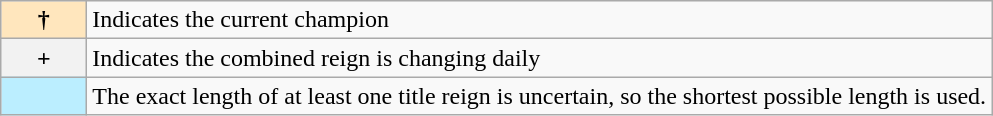<table class="wikitable">
<tr>
<th style="background-color:#ffe6bd" width=50px>†</th>
<td>Indicates the current champion</td>
</tr>
<tr>
<th>+</th>
<td>Indicates the combined reign is changing daily</td>
</tr>
<tr>
<td style="background-color:#bbeeff"></td>
<td>The exact length of at least one title reign is uncertain, so the shortest possible length is used.</td>
</tr>
</table>
